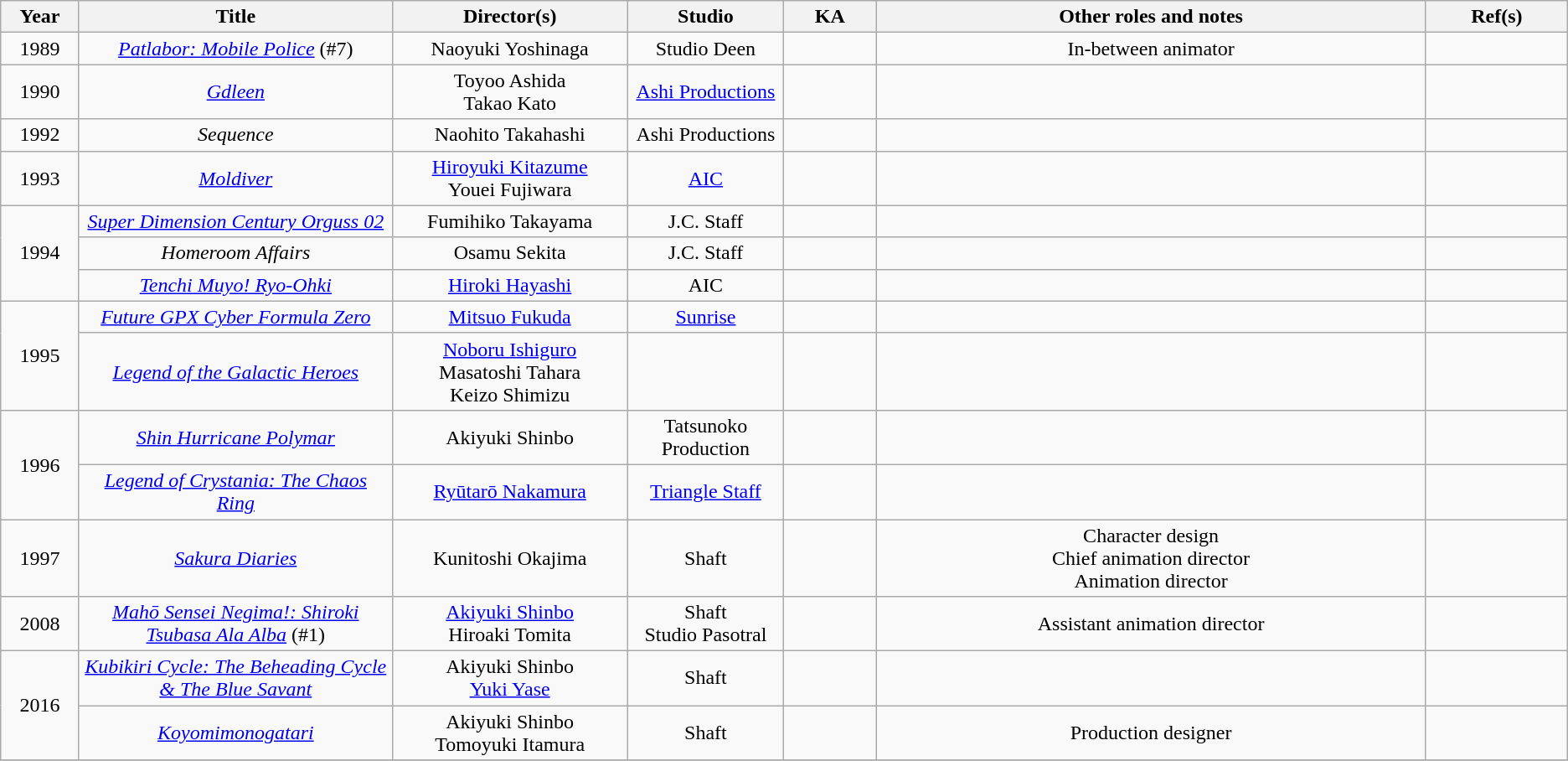<table class="wikitable sortable" style="text-align:center; margin=auto; ">
<tr>
<th scope="col" width=5%>Year</th>
<th scope="col" width=20%>Title</th>
<th scope="col" width=15%>Director(s)</th>
<th scope="col" width=10%>Studio</th>
<th scope="col" class="unsortable">KA</th>
<th scope="col" class="unsortable">Other roles and notes</th>
<th scope="col" class="unsortable">Ref(s)</th>
</tr>
<tr>
<td>1989</td>
<td><em><a href='#'>Patlabor: Mobile Police</a></em> (#7)</td>
<td>Naoyuki Yoshinaga</td>
<td>Studio Deen</td>
<td></td>
<td>In-between animator</td>
<td></td>
</tr>
<tr>
<td>1990</td>
<td><em><a href='#'>Gdleen</a></em></td>
<td>Toyoo Ashida<br>Takao Kato</td>
<td><a href='#'>Ashi Productions</a></td>
<td></td>
<td></td>
<td></td>
</tr>
<tr>
<td>1992</td>
<td><em>Sequence</em></td>
<td>Naohito Takahashi</td>
<td>Ashi Productions</td>
<td></td>
<td></td>
<td></td>
</tr>
<tr>
<td>1993</td>
<td><em><a href='#'>Moldiver</a></em></td>
<td><a href='#'>Hiroyuki Kitazume</a><br>Youei Fujiwara </td>
<td><a href='#'>AIC</a></td>
<td></td>
<td></td>
<td></td>
</tr>
<tr>
<td rowspan="3">1994</td>
<td><em><a href='#'>Super Dimension Century Orguss 02</a></em></td>
<td>Fumihiko Takayama</td>
<td>J.C. Staff</td>
<td></td>
<td></td>
<td></td>
</tr>
<tr>
<td><em>Homeroom Affairs</em></td>
<td>Osamu Sekita</td>
<td>J.C. Staff</td>
<td></td>
<td></td>
<td></td>
</tr>
<tr>
<td><em><a href='#'>Tenchi Muyo! Ryo-Ohki</a></em></td>
<td><a href='#'>Hiroki Hayashi</a></td>
<td>AIC</td>
<td></td>
<td></td>
<td></td>
</tr>
<tr>
<td rowspan="2">1995</td>
<td><em><a href='#'>Future GPX Cyber Formula Zero</a></em></td>
<td><a href='#'>Mitsuo Fukuda</a> </td>
<td><a href='#'>Sunrise</a></td>
<td></td>
<td></td>
<td></td>
</tr>
<tr>
<td><em><a href='#'>Legend of the Galactic Heroes</a></em></td>
<td><a href='#'>Noboru Ishiguro</a> <br>Masatoshi Tahara <br>Keizo Shimizu </td>
<td></td>
<td></td>
<td></td>
<td></td>
</tr>
<tr>
<td rowspan="2">1996</td>
<td><em><a href='#'>Shin Hurricane Polymar</a></em></td>
<td>Akiyuki Shinbo</td>
<td>Tatsunoko Production</td>
<td></td>
<td></td>
<td></td>
</tr>
<tr>
<td><em><a href='#'>Legend of Crystania: The Chaos Ring</a></em></td>
<td><a href='#'>Ryūtarō Nakamura</a></td>
<td><a href='#'>Triangle Staff</a></td>
<td></td>
<td></td>
<td></td>
</tr>
<tr>
<td>1997</td>
<td><em><a href='#'>Sakura Diaries</a></em></td>
<td>Kunitoshi Okajima</td>
<td>Shaft</td>
<td></td>
<td>Character design<br>Chief animation director<br>Animation director</td>
<td></td>
</tr>
<tr>
<td>2008</td>
<td><em><a href='#'>Mahō Sensei Negima!: Shiroki Tsubasa Ala Alba</a></em> (#1)</td>
<td><a href='#'>Akiyuki Shinbo</a> <br>Hiroaki Tomita</td>
<td>Shaft<br>Studio Pasotral</td>
<td></td>
<td>Assistant animation director</td>
<td></td>
</tr>
<tr>
<td rowspan="2">2016</td>
<td><em><a href='#'>Kubikiri Cycle: The Beheading Cycle & The Blue Savant</a></em></td>
<td>Akiyuki Shinbo <br><a href='#'>Yuki Yase</a></td>
<td>Shaft</td>
<td></td>
<td></td>
<td></td>
</tr>
<tr>
<td><em><a href='#'>Koyomimonogatari</a></em></td>
<td>Akiyuki Shinbo <br>Tomoyuki Itamura</td>
<td>Shaft</td>
<td></td>
<td>Production designer</td>
<td></td>
</tr>
<tr>
</tr>
</table>
